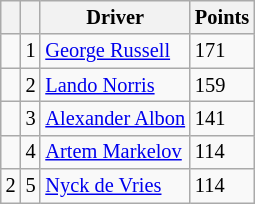<table class="wikitable" style="font-size: 85%;">
<tr>
<th></th>
<th></th>
<th>Driver</th>
<th>Points</th>
</tr>
<tr>
<td></td>
<td align="center">1</td>
<td> <a href='#'>George Russell</a></td>
<td>171</td>
</tr>
<tr>
<td></td>
<td align="center">2</td>
<td> <a href='#'>Lando Norris</a></td>
<td>159</td>
</tr>
<tr>
<td></td>
<td align="center">3</td>
<td> <a href='#'>Alexander Albon</a></td>
<td>141</td>
</tr>
<tr>
<td></td>
<td align="center">4</td>
<td> <a href='#'>Artem Markelov</a></td>
<td>114</td>
</tr>
<tr>
<td> 2</td>
<td align="center">5</td>
<td> <a href='#'>Nyck de Vries</a></td>
<td>114</td>
</tr>
</table>
